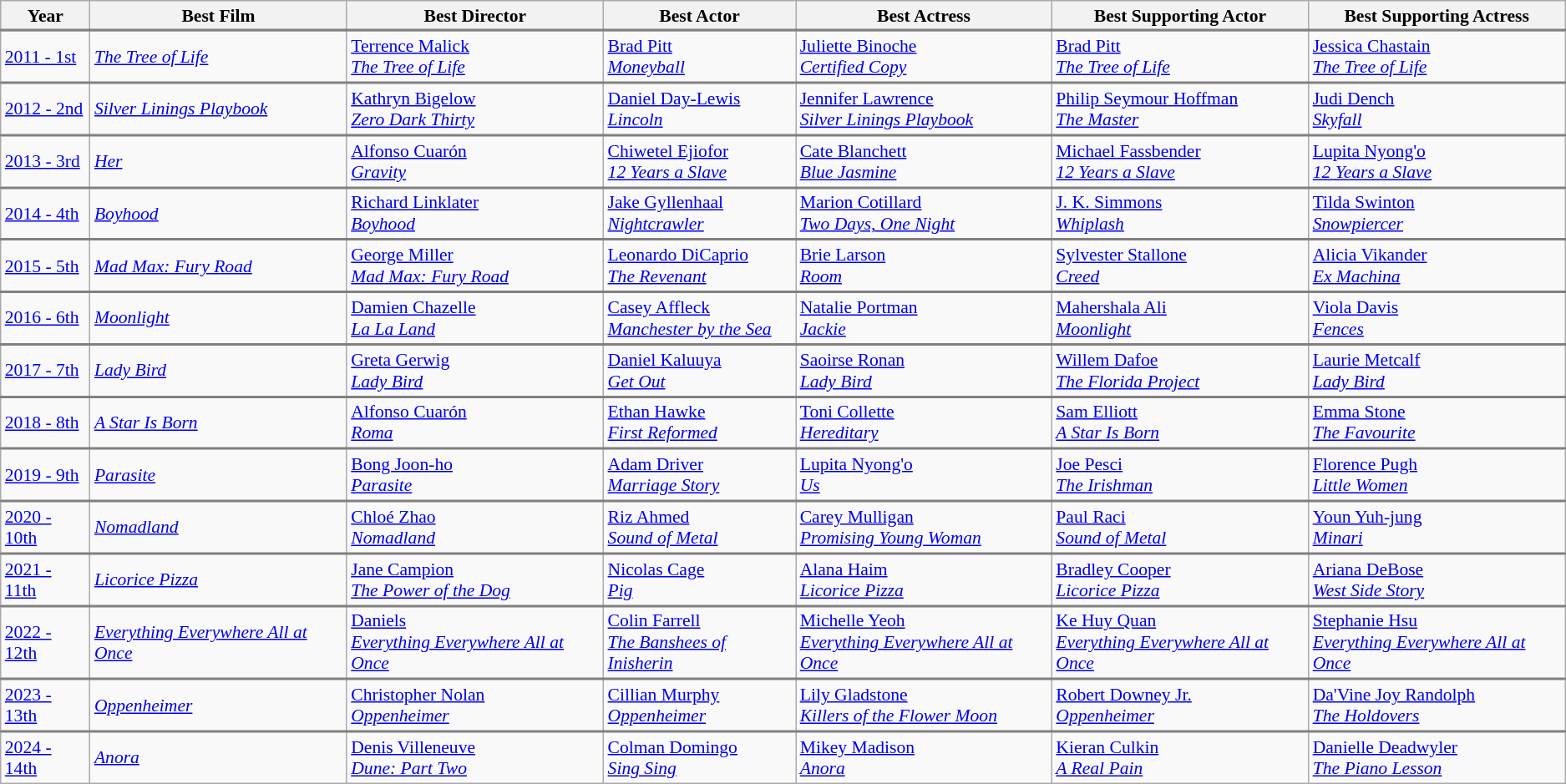<table class="wikitable" style="font-size: 90%;">
<tr>
<th>Year</th>
<th>Best Film</th>
<th>Best Director</th>
<th>Best Actor</th>
<th>Best Actress</th>
<th>Best Supporting Actor</th>
<th>Best Supporting Actress</th>
</tr>
<tr>
</tr>
<tr style="border-top:2px solid gray;">
<td><a href='#'>2011 - 1st</a></td>
<td><em><a href='#'>The Tree of Life</a></em></td>
<td><a href='#'>Terrence Malick</a><br><em><a href='#'>The Tree of Life</a></em></td>
<td><a href='#'>Brad Pitt</a><br><em><a href='#'>Moneyball</a></em></td>
<td><a href='#'>Juliette Binoche</a><br><em><a href='#'>Certified Copy</a></em></td>
<td><a href='#'>Brad Pitt</a><br><em><a href='#'>The Tree of Life</a></em></td>
<td><a href='#'>Jessica Chastain</a><br><em><a href='#'>The Tree of Life</a></em></td>
</tr>
<tr style="border-top:2px solid gray;">
<td><a href='#'>2012 - 2nd</a></td>
<td><em><a href='#'>Silver Linings Playbook</a></em></td>
<td><a href='#'>Kathryn Bigelow</a><br><em><a href='#'>Zero Dark Thirty</a></em></td>
<td><a href='#'>Daniel Day-Lewis</a><br><em><a href='#'>Lincoln</a></em></td>
<td><a href='#'>Jennifer Lawrence</a><br><em><a href='#'>Silver Linings Playbook</a></em></td>
<td><a href='#'>Philip Seymour Hoffman</a><br><em><a href='#'>The Master</a></em></td>
<td><a href='#'>Judi Dench</a><br><em><a href='#'>Skyfall</a></em></td>
</tr>
<tr style="border-top:2px solid gray;">
<td><a href='#'>2013 - 3rd</a></td>
<td><em><a href='#'>Her</a></em></td>
<td><a href='#'>Alfonso Cuarón</a><br><em><a href='#'>Gravity</a></em></td>
<td><a href='#'>Chiwetel Ejiofor</a><br><em><a href='#'>12 Years a Slave</a></em></td>
<td><a href='#'>Cate Blanchett</a><br><em><a href='#'>Blue Jasmine</a></em></td>
<td><a href='#'>Michael Fassbender</a><br><em><a href='#'>12 Years a Slave</a></em></td>
<td><a href='#'>Lupita Nyong'o</a><br><em><a href='#'>12 Years a Slave</a></em></td>
</tr>
<tr style="border-top:2px solid gray;">
<td><a href='#'>2014 - 4th</a></td>
<td><em><a href='#'>Boyhood</a></em></td>
<td><a href='#'>Richard Linklater</a><br><em><a href='#'>Boyhood</a></em></td>
<td><a href='#'>Jake Gyllenhaal</a><br><em><a href='#'>Nightcrawler</a></em></td>
<td><a href='#'>Marion Cotillard</a><br><em><a href='#'>Two Days, One Night</a></em></td>
<td><a href='#'>J. K. Simmons</a><br><em><a href='#'>Whiplash</a></em></td>
<td><a href='#'>Tilda Swinton</a><br><em><a href='#'>Snowpiercer</a></em></td>
</tr>
<tr style="border-top:2px solid gray;">
<td><a href='#'>2015 - 5th</a></td>
<td><em><a href='#'>Mad Max: Fury Road</a></em></td>
<td><a href='#'>George Miller</a><br><em><a href='#'>Mad Max: Fury Road</a></em></td>
<td><a href='#'>Leonardo DiCaprio</a><br><em><a href='#'>The Revenant</a></em></td>
<td><a href='#'>Brie Larson</a><br><em><a href='#'>Room</a></em></td>
<td><a href='#'>Sylvester Stallone</a><br><em><a href='#'>Creed</a></em></td>
<td><a href='#'>Alicia Vikander</a><br><em><a href='#'>Ex Machina</a></em></td>
</tr>
<tr style="border-top:2px solid gray;">
<td><a href='#'>2016 - 6th</a></td>
<td><em><a href='#'>Moonlight</a></em></td>
<td><a href='#'>Damien Chazelle</a><br><em><a href='#'>La La Land</a></em></td>
<td><a href='#'>Casey Affleck</a><br><em><a href='#'>Manchester by the Sea</a></em></td>
<td><a href='#'>Natalie Portman</a><br><em><a href='#'>Jackie</a></em></td>
<td><a href='#'>Mahershala Ali</a><br><em><a href='#'>Moonlight</a></em></td>
<td><a href='#'>Viola Davis</a><br><em><a href='#'>Fences</a></em></td>
</tr>
<tr style="border-top:2px solid gray;">
<td><a href='#'>2017 - 7th</a></td>
<td><em><a href='#'>Lady Bird</a></em></td>
<td><a href='#'>Greta Gerwig</a><br><em><a href='#'>Lady Bird</a></em></td>
<td><a href='#'>Daniel Kaluuya</a><br><em><a href='#'>Get Out</a></em></td>
<td><a href='#'>Saoirse Ronan</a><br><em><a href='#'>Lady Bird</a></em></td>
<td><a href='#'>Willem Dafoe</a><br><em><a href='#'>The Florida Project</a></em></td>
<td><a href='#'>Laurie Metcalf</a><br><em><a href='#'>Lady Bird</a></em></td>
</tr>
<tr style="border-top:2px solid gray;">
<td><a href='#'>2018 - 8th</a></td>
<td><em><a href='#'>A Star Is Born</a></em></td>
<td><a href='#'>Alfonso Cuarón</a><br><em><a href='#'>Roma</a></em></td>
<td><a href='#'>Ethan Hawke</a><br><em><a href='#'>First Reformed</a></em></td>
<td><a href='#'>Toni Collette</a><br><em><a href='#'>Hereditary</a></em></td>
<td><a href='#'>Sam Elliott</a><br><em><a href='#'>A Star Is Born</a></em></td>
<td><a href='#'>Emma Stone</a><br><em><a href='#'>The Favourite</a></em></td>
</tr>
<tr style="border-top:2px solid gray;">
<td><a href='#'>2019 - 9th</a></td>
<td><em><a href='#'>Parasite</a></em></td>
<td><a href='#'>Bong Joon-ho</a><br><em><a href='#'>Parasite</a></em></td>
<td><a href='#'>Adam Driver</a><br><em><a href='#'>Marriage Story</a></em></td>
<td><a href='#'>Lupita Nyong'o</a><br><em><a href='#'>Us</a></em></td>
<td><a href='#'>Joe Pesci</a><br><em><a href='#'>The Irishman</a></em></td>
<td><a href='#'>Florence Pugh</a><br><em><a href='#'>Little Women</a></em></td>
</tr>
<tr style="border-top:2px solid gray;">
<td><a href='#'>2020 - 10th</a></td>
<td><em><a href='#'>Nomadland</a></em></td>
<td><a href='#'>Chloé Zhao</a><br><em><a href='#'>Nomadland</a></em></td>
<td><a href='#'>Riz Ahmed</a><br><em><a href='#'>Sound of Metal</a></em></td>
<td><a href='#'>Carey Mulligan</a><br><em><a href='#'>Promising Young Woman</a></em></td>
<td><a href='#'>Paul Raci</a><br><em><a href='#'>Sound of Metal</a></em></td>
<td><a href='#'>Youn Yuh-jung</a><br><em><a href='#'>Minari</a></em></td>
</tr>
<tr style="border-top:2px solid gray;">
<td><a href='#'>2021 - 11th</a></td>
<td><em><a href='#'>Licorice Pizza</a></em></td>
<td><a href='#'>Jane Campion</a><br><em><a href='#'>The Power of the Dog</a></em></td>
<td><a href='#'>Nicolas Cage</a><br><em><a href='#'>Pig</a></em></td>
<td><a href='#'>Alana Haim</a><br><em><a href='#'>Licorice Pizza</a></em></td>
<td><a href='#'>Bradley Cooper</a><br><em><a href='#'>Licorice Pizza</a></em></td>
<td><a href='#'>Ariana DeBose</a><br><em><a href='#'>West Side Story</a></em></td>
</tr>
<tr style="border-top:2px solid gray;">
<td><a href='#'>2022 - 12th</a></td>
<td><em><a href='#'>Everything Everywhere All at Once</a></em></td>
<td><a href='#'>Daniels</a><br><em><a href='#'>Everything Everywhere All at Once</a></em></td>
<td><a href='#'>Colin Farrell</a><br><em><a href='#'>The Banshees of Inisherin</a></em></td>
<td><a href='#'>Michelle Yeoh</a><br><em><a href='#'>Everything Everywhere All at Once</a></em></td>
<td><a href='#'>Ke Huy Quan</a><br><em><a href='#'>Everything Everywhere All at Once</a></em></td>
<td><a href='#'>Stephanie Hsu</a><br><em><a href='#'>Everything Everywhere All at Once</a></em></td>
</tr>
<tr style="border-top:2px solid gray;">
<td><a href='#'>2023 - 13th</a></td>
<td><em><a href='#'>Oppenheimer</a></em></td>
<td><a href='#'>Christopher Nolan</a><br><em><a href='#'>Oppenheimer</a></em></td>
<td><a href='#'>Cillian Murphy</a><br><em><a href='#'>Oppenheimer</a></em></td>
<td><a href='#'>Lily Gladstone</a><br><em><a href='#'>Killers of the Flower Moon</a></em></td>
<td><a href='#'>Robert Downey Jr.</a><br><em><a href='#'>Oppenheimer</a></em></td>
<td><a href='#'>Da'Vine Joy Randolph</a><br><em><a href='#'>The Holdovers</a></em></td>
</tr>
<tr style="border-top:2px solid gray;">
<td><a href='#'>2024 - 14th</a></td>
<td><em><a href='#'>Anora</a></em></td>
<td><a href='#'>Denis Villeneuve</a><br><em><a href='#'>Dune: Part Two</a></em></td>
<td><a href='#'>Colman Domingo</a><br><em><a href='#'>Sing Sing</a></em></td>
<td><a href='#'>Mikey Madison</a><br><em><a href='#'>Anora</a></em></td>
<td><a href='#'>Kieran Culkin</a><br><em><a href='#'>A Real Pain</a></em></td>
<td><a href='#'>Danielle Deadwyler</a><br><em><a href='#'>The Piano Lesson</a></em></td>
</tr>
</table>
